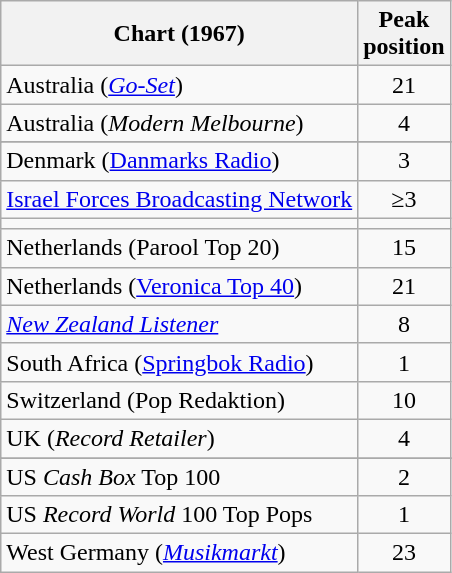<table class="wikitable sortable">
<tr>
<th align="left">Chart (1967)</th>
<th style="text-align:center;">Peak<br>position</th>
</tr>
<tr>
<td align="left">Australia (<em><a href='#'>Go-Set</a></em>)</td>
<td style="text-align:center;">21</td>
</tr>
<tr>
<td align="left">Australia (<em>Modern Melbourne</em>)</td>
<td style="text-align:center;">4</td>
</tr>
<tr>
</tr>
<tr>
</tr>
<tr>
</tr>
<tr>
<td align="left">Denmark (<a href='#'>Danmarks Radio</a>)</td>
<td style="text-align:center;">3</td>
</tr>
<tr>
<td align="left"><a href='#'>Israel Forces Broadcasting Network</a></td>
<td style="text-align:center;">≥3</td>
</tr>
<tr>
<td></td>
</tr>
<tr>
<td align="left">Netherlands (Parool Top 20)</td>
<td style="text-align:center;">15</td>
</tr>
<tr>
<td align="left">Netherlands (<a href='#'>Veronica Top 40</a>)</td>
<td style="text-align:center;">21</td>
</tr>
<tr>
<td align="left"><em><a href='#'>New Zealand Listener</a></em></td>
<td style="text-align:center;">8</td>
</tr>
<tr>
<td align="left">South Africa (<a href='#'>Springbok Radio</a>)</td>
<td style="text-align:center;">1</td>
</tr>
<tr>
<td align="left">Switzerland (Pop Redaktion)</td>
<td style="text-align:center;">10</td>
</tr>
<tr>
<td align="left">UK (<em>Record Retailer</em>)</td>
<td style="text-align:center;">4</td>
</tr>
<tr>
</tr>
<tr>
<td align="left">US <em>Cash Box</em> Top 100</td>
<td style="text-align:center;">2</td>
</tr>
<tr>
<td align="left">US <em>Record World</em> 100 Top Pops</td>
<td style="text-align:center;">1</td>
</tr>
<tr>
<td align="left">West Germany (<em><a href='#'>Musikmarkt</a></em>)</td>
<td style="text-align:center;">23</td>
</tr>
</table>
